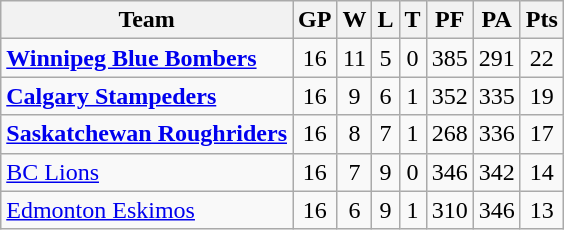<table class="wikitable">
<tr>
<th>Team</th>
<th>GP</th>
<th>W</th>
<th>L</th>
<th>T</th>
<th>PF</th>
<th>PA</th>
<th>Pts</th>
</tr>
<tr align="center">
<td align="left"><strong><a href='#'>Winnipeg Blue Bombers</a></strong></td>
<td>16</td>
<td>11</td>
<td>5</td>
<td>0</td>
<td>385</td>
<td>291</td>
<td>22</td>
</tr>
<tr align="center">
<td align="left"><strong><a href='#'>Calgary Stampeders</a></strong></td>
<td>16</td>
<td>9</td>
<td>6</td>
<td>1</td>
<td>352</td>
<td>335</td>
<td>19</td>
</tr>
<tr align="center">
<td align="left"><strong><a href='#'>Saskatchewan Roughriders</a></strong></td>
<td>16</td>
<td>8</td>
<td>7</td>
<td>1</td>
<td>268</td>
<td>336</td>
<td>17</td>
</tr>
<tr align="center">
<td align="left"><a href='#'>BC Lions</a></td>
<td>16</td>
<td>7</td>
<td>9</td>
<td>0</td>
<td>346</td>
<td>342</td>
<td>14</td>
</tr>
<tr align="center">
<td align="left"><a href='#'>Edmonton Eskimos</a></td>
<td>16</td>
<td>6</td>
<td>9</td>
<td>1</td>
<td>310</td>
<td>346</td>
<td>13</td>
</tr>
</table>
